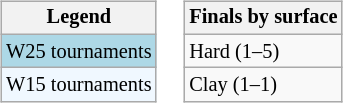<table>
<tr valign=top>
<td><br><table class="wikitable" style=font-size:85%;>
<tr>
<th>Legend</th>
</tr>
<tr style="background:lightblue;">
<td>W25 tournaments</td>
</tr>
<tr style="background:#f0f8ff;">
<td>W15 tournaments</td>
</tr>
</table>
</td>
<td><br><table class="wikitable" style=font-size:85%;>
<tr>
<th>Finals by surface</th>
</tr>
<tr>
<td>Hard (1–5)</td>
</tr>
<tr>
<td>Clay (1–1)</td>
</tr>
</table>
</td>
</tr>
</table>
